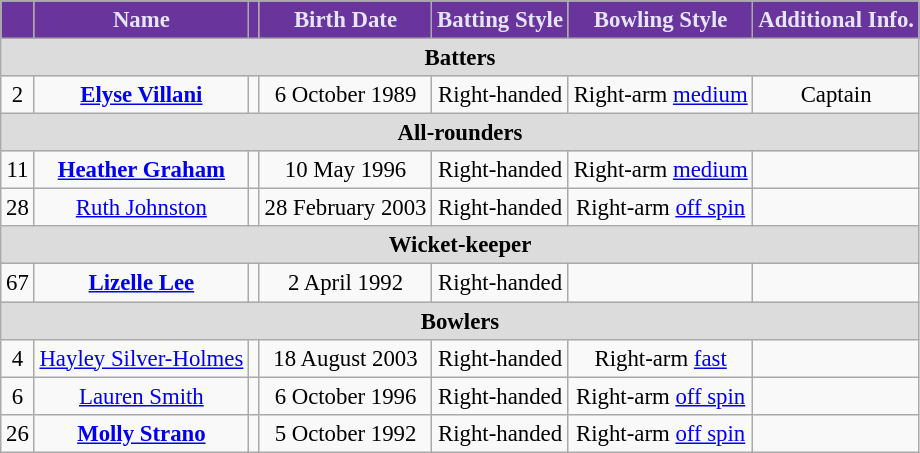<table class="wikitable" style="font-size:95%;">
<tr>
<th style="background:#69359c; color:#e6e6fa;"></th>
<th style="background:#69359c; color:#e6e6fa;">Name</th>
<th style="background:#69359c; color:#e6e6fa;"></th>
<th style="background:#69359c; color:#e6e6fa;">Birth Date</th>
<th style="background:#69359c; color:#e6e6fa;">Batting Style</th>
<th style="background:#69359c; color:#e6e6fa;">Bowling Style</th>
<th style="background:#69359c; color:#e6e6fa;">Additional Info.</th>
</tr>
<tr>
<th colspan="7" style="background: #DCDCDC" align="center">Batters</th>
</tr>
<tr align="center">
<td>2</td>
<td><strong><a href='#'>Elyse Villani</a></strong></td>
<td></td>
<td>6 October 1989</td>
<td>Right-handed</td>
<td>Right-arm <a href='#'>medium</a></td>
<td>Captain</td>
</tr>
<tr>
<th colspan="7" style="background: #DCDCDC" align="center">All-rounders</th>
</tr>
<tr align="center">
<td>11</td>
<td><a href='#'><strong>Heather Graham</strong></a></td>
<td></td>
<td>10 May 1996</td>
<td>Right-handed</td>
<td>Right-arm <a href='#'>medium</a></td>
<td></td>
</tr>
<tr align="center">
<td>28</td>
<td><a href='#'>Ruth Johnston</a></td>
<td></td>
<td>28 February 2003</td>
<td>Right-handed</td>
<td>Right-arm <a href='#'>off spin</a></td>
<td></td>
</tr>
<tr>
<th colspan="7" style="background: #DCDCDC" align="center">Wicket-keeper</th>
</tr>
<tr align="center">
<td>67</td>
<td><strong><a href='#'>Lizelle Lee</a></strong></td>
<td></td>
<td>2 April 1992</td>
<td>Right-handed</td>
<td></td>
<td></td>
</tr>
<tr>
<th colspan="7" style="background: #DCDCDC" align="center">Bowlers</th>
</tr>
<tr align="center">
<td>4</td>
<td><a href='#'>Hayley Silver-Holmes</a></td>
<td></td>
<td>18 August 2003</td>
<td>Right-handed</td>
<td>Right-arm <a href='#'>fast</a></td>
<td></td>
</tr>
<tr align="center">
<td>6</td>
<td><a href='#'>Lauren Smith</a></td>
<td></td>
<td>6 October 1996</td>
<td>Right-handed</td>
<td>Right-arm <a href='#'>off spin</a></td>
<td></td>
</tr>
<tr align="center">
<td>26</td>
<td><strong><a href='#'>Molly Strano</a></strong></td>
<td></td>
<td>5 October 1992</td>
<td>Right-handed</td>
<td>Right-arm <a href='#'>off spin</a></td>
<td></td>
</tr>
</table>
